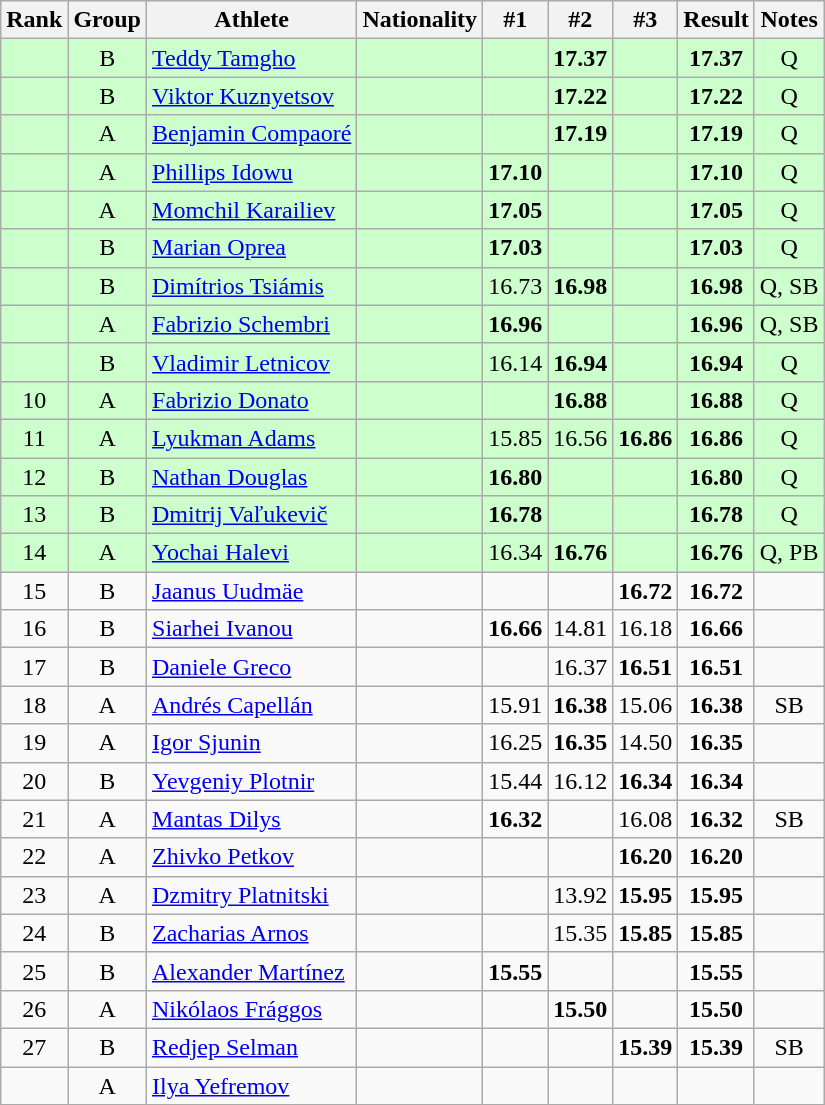<table class="wikitable sortable" style="text-align:center">
<tr>
<th>Rank</th>
<th>Group</th>
<th>Athlete</th>
<th>Nationality</th>
<th>#1</th>
<th>#2</th>
<th>#3</th>
<th>Result</th>
<th>Notes</th>
</tr>
<tr bgcolor=ccffcc>
<td></td>
<td>B</td>
<td align="left"><a href='#'>Teddy Tamgho</a></td>
<td align=left></td>
<td></td>
<td><strong>17.37</strong></td>
<td></td>
<td><strong>17.37</strong></td>
<td>Q</td>
</tr>
<tr bgcolor=ccffcc>
<td></td>
<td>B</td>
<td align="left"><a href='#'>Viktor Kuznyetsov</a></td>
<td align=left></td>
<td></td>
<td><strong>17.22</strong></td>
<td></td>
<td><strong>17.22</strong></td>
<td>Q</td>
</tr>
<tr bgcolor=ccffcc>
<td></td>
<td>A</td>
<td align="left"><a href='#'>Benjamin Compaoré</a></td>
<td align=left></td>
<td></td>
<td><strong>17.19</strong></td>
<td></td>
<td><strong>17.19</strong></td>
<td>Q</td>
</tr>
<tr bgcolor=ccffcc>
<td></td>
<td>A</td>
<td align="left"><a href='#'>Phillips Idowu</a></td>
<td align=left></td>
<td><strong>17.10</strong></td>
<td></td>
<td></td>
<td><strong>17.10</strong></td>
<td>Q</td>
</tr>
<tr bgcolor=ccffcc>
<td></td>
<td>A</td>
<td align="left"><a href='#'>Momchil Karailiev</a></td>
<td align=left></td>
<td><strong>17.05</strong></td>
<td></td>
<td></td>
<td><strong>17.05</strong></td>
<td>Q</td>
</tr>
<tr bgcolor=ccffcc>
<td></td>
<td>B</td>
<td align="left"><a href='#'>Marian Oprea</a></td>
<td align=left></td>
<td><strong>17.03</strong></td>
<td></td>
<td></td>
<td><strong>17.03</strong></td>
<td>Q</td>
</tr>
<tr bgcolor=ccffcc>
<td></td>
<td>B</td>
<td align="left"><a href='#'>Dimítrios Tsiámis</a></td>
<td align=left></td>
<td>16.73</td>
<td><strong>16.98</strong></td>
<td></td>
<td><strong>16.98</strong></td>
<td>Q, SB</td>
</tr>
<tr bgcolor=ccffcc>
<td></td>
<td>A</td>
<td align="left"><a href='#'>Fabrizio Schembri</a></td>
<td align=left></td>
<td><strong>16.96</strong></td>
<td></td>
<td></td>
<td><strong>16.96</strong></td>
<td>Q, SB</td>
</tr>
<tr bgcolor=ccffcc>
<td></td>
<td>B</td>
<td align="left"><a href='#'>Vladimir Letnicov</a></td>
<td align=left></td>
<td>16.14</td>
<td><strong>16.94</strong></td>
<td></td>
<td><strong>16.94</strong></td>
<td>Q</td>
</tr>
<tr bgcolor=ccffcc>
<td>10</td>
<td>A</td>
<td align="left"><a href='#'>Fabrizio Donato</a></td>
<td align=left></td>
<td></td>
<td><strong>16.88</strong></td>
<td></td>
<td><strong>16.88</strong></td>
<td>Q</td>
</tr>
<tr bgcolor=ccffcc>
<td>11</td>
<td>A</td>
<td align="left"><a href='#'>Lyukman Adams</a></td>
<td align=left></td>
<td>15.85</td>
<td>16.56</td>
<td><strong>16.86</strong></td>
<td><strong>16.86</strong></td>
<td>Q</td>
</tr>
<tr bgcolor=ccffcc>
<td>12</td>
<td>B</td>
<td align="left"><a href='#'>Nathan Douglas</a></td>
<td align=left></td>
<td><strong>16.80</strong></td>
<td></td>
<td></td>
<td><strong>16.80</strong></td>
<td>Q</td>
</tr>
<tr bgcolor=ccffcc>
<td>13</td>
<td>B</td>
<td align="left"><a href='#'>Dmitrij Vaľukevič</a></td>
<td align=left></td>
<td><strong>16.78</strong></td>
<td></td>
<td></td>
<td><strong>16.78</strong></td>
<td>Q</td>
</tr>
<tr bgcolor=ccffcc>
<td>14</td>
<td>A</td>
<td align="left"><a href='#'>Yochai Halevi</a></td>
<td align=left></td>
<td>16.34</td>
<td><strong>16.76</strong></td>
<td></td>
<td><strong>16.76</strong></td>
<td>Q, PB</td>
</tr>
<tr>
<td>15</td>
<td>B</td>
<td align="left"><a href='#'>Jaanus Uudmäe</a></td>
<td align=left></td>
<td></td>
<td></td>
<td><strong>16.72</strong></td>
<td><strong>16.72</strong></td>
<td></td>
</tr>
<tr>
<td>16</td>
<td>B</td>
<td align="left"><a href='#'>Siarhei Ivanou</a></td>
<td align=left></td>
<td><strong>16.66</strong></td>
<td>14.81</td>
<td>16.18</td>
<td><strong>16.66</strong></td>
<td></td>
</tr>
<tr>
<td>17</td>
<td>B</td>
<td align="left"><a href='#'>Daniele Greco</a></td>
<td align=left></td>
<td></td>
<td>16.37</td>
<td><strong>16.51</strong></td>
<td><strong>16.51</strong></td>
<td></td>
</tr>
<tr>
<td>18</td>
<td>A</td>
<td align="left"><a href='#'>Andrés Capellán</a></td>
<td align=left></td>
<td>15.91</td>
<td><strong>16.38</strong></td>
<td>15.06</td>
<td><strong>16.38</strong></td>
<td>SB</td>
</tr>
<tr>
<td>19</td>
<td>A</td>
<td align="left"><a href='#'>Igor Sjunin</a></td>
<td align=left></td>
<td>16.25</td>
<td><strong>16.35</strong></td>
<td>14.50</td>
<td><strong>16.35</strong></td>
<td></td>
</tr>
<tr>
<td>20</td>
<td>B</td>
<td align="left"><a href='#'>Yevgeniy Plotnir</a></td>
<td align=left></td>
<td>15.44</td>
<td>16.12</td>
<td><strong>16.34</strong></td>
<td><strong>16.34</strong></td>
<td></td>
</tr>
<tr>
<td>21</td>
<td>A</td>
<td align="left"><a href='#'>Mantas Dilys</a></td>
<td align=left></td>
<td><strong>16.32</strong></td>
<td></td>
<td>16.08</td>
<td><strong>16.32</strong></td>
<td>SB</td>
</tr>
<tr>
<td>22</td>
<td>A</td>
<td align="left"><a href='#'>Zhivko Petkov</a></td>
<td align=left></td>
<td></td>
<td></td>
<td><strong>16.20</strong></td>
<td><strong>16.20</strong></td>
<td></td>
</tr>
<tr>
<td>23</td>
<td>A</td>
<td align="left"><a href='#'>Dzmitry Platnitski</a></td>
<td align=left></td>
<td></td>
<td>13.92</td>
<td><strong>15.95</strong></td>
<td><strong>15.95</strong></td>
<td></td>
</tr>
<tr>
<td>24</td>
<td>B</td>
<td align="left"><a href='#'>Zacharias Arnos</a></td>
<td align=left></td>
<td></td>
<td>15.35</td>
<td><strong>15.85</strong></td>
<td><strong>15.85</strong></td>
<td></td>
</tr>
<tr>
<td>25</td>
<td>B</td>
<td align="left"><a href='#'>Alexander Martínez</a></td>
<td align=left></td>
<td><strong>15.55</strong></td>
<td></td>
<td></td>
<td><strong>15.55</strong></td>
<td></td>
</tr>
<tr>
<td>26</td>
<td>A</td>
<td align="left"><a href='#'>Nikólaos Frággos</a></td>
<td align=left></td>
<td></td>
<td><strong>15.50</strong></td>
<td></td>
<td><strong>15.50</strong></td>
<td></td>
</tr>
<tr>
<td>27</td>
<td>B</td>
<td align="left"><a href='#'>Redjep Selman</a></td>
<td align=left></td>
<td></td>
<td></td>
<td><strong>15.39</strong></td>
<td><strong>15.39</strong></td>
<td>SB</td>
</tr>
<tr>
<td></td>
<td>A</td>
<td align="left"><a href='#'>Ilya Yefremov</a></td>
<td align=left></td>
<td></td>
<td></td>
<td></td>
<td><strong></strong></td>
<td></td>
</tr>
</table>
